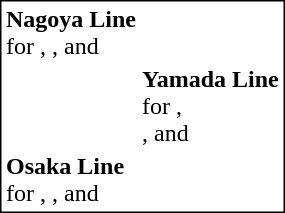<table style="border:1px solid black;">
<tr>
<td align=left><strong>Nagoya Line</strong><br>for , , and </td>
<td></td>
</tr>
<tr>
<td valign=middle></td>
<td valign=middle><strong>Yamada Line</strong><br>for ,<br>, and <br></td>
</tr>
<tr>
<td align=left><strong>Osaka Line</strong><br>for , , and </td>
<td></td>
</tr>
</table>
